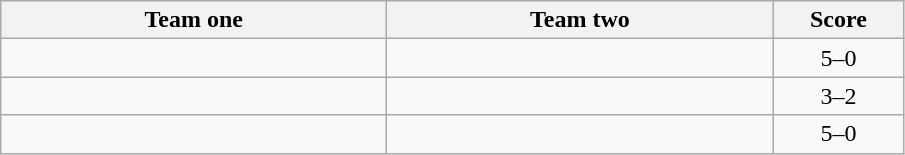<table class="wikitable" style="text-align: center">
<tr>
<th width=250>Team one</th>
<th width=250>Team two</th>
<th width=80>Score</th>
</tr>
<tr>
<td></td>
<td></td>
<td>5–0</td>
</tr>
<tr>
<td></td>
<td></td>
<td>3–2</td>
</tr>
<tr>
<td></td>
<td></td>
<td>5–0</td>
</tr>
</table>
